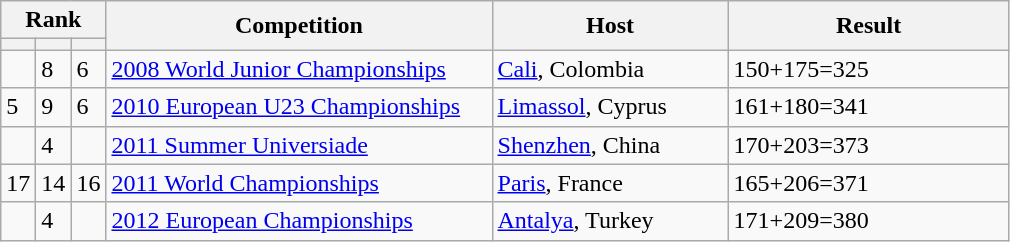<table class="wikitable">
<tr>
<th colspan=3>Rank</th>
<th rowspan=2 width=250>Competition</th>
<th rowspan=2 width=150>Host</th>
<th rowspan=2 width=180>Result</th>
</tr>
<tr>
<th></th>
<th></th>
<th></th>
</tr>
<tr>
<td></td>
<td>8</td>
<td>6</td>
<td><a href='#'>2008 World Junior Championships</a></td>
<td><a href='#'>Cali</a>, Colombia</td>
<td>150+175=325</td>
</tr>
<tr>
<td>5</td>
<td>9</td>
<td>6</td>
<td><a href='#'>2010 European U23 Championships</a></td>
<td><a href='#'>Limassol</a>, Cyprus</td>
<td>161+180=341</td>
</tr>
<tr>
<td></td>
<td>4</td>
<td></td>
<td><a href='#'>2011 Summer Universiade</a></td>
<td><a href='#'>Shenzhen</a>, China</td>
<td>170+203=373</td>
</tr>
<tr>
<td>17</td>
<td>14</td>
<td>16</td>
<td><a href='#'>2011 World Championships</a></td>
<td><a href='#'>Paris</a>, France</td>
<td>165+206=371</td>
</tr>
<tr>
<td></td>
<td>4</td>
<td></td>
<td><a href='#'>2012 European Championships</a></td>
<td><a href='#'>Antalya</a>, Turkey</td>
<td>171+209=380</td>
</tr>
</table>
